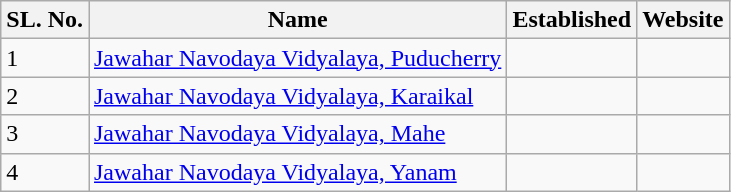<table class="wikitable sortable mw-collapsible">
<tr>
<th>SL. No.</th>
<th>Name</th>
<th>Established</th>
<th>Website</th>
</tr>
<tr>
<td>1</td>
<td><a href='#'>Jawahar Navodaya Vidyalaya, Puducherry</a></td>
<td></td>
<td></td>
</tr>
<tr>
<td>2</td>
<td><a href='#'>Jawahar Navodaya Vidyalaya, Karaikal</a></td>
<td></td>
<td></td>
</tr>
<tr>
<td>3</td>
<td><a href='#'>Jawahar Navodaya Vidyalaya, Mahe</a></td>
<td></td>
<td></td>
</tr>
<tr>
<td>4</td>
<td><a href='#'>Jawahar Navodaya Vidyalaya, Yanam</a></td>
<td></td>
<td></td>
</tr>
</table>
